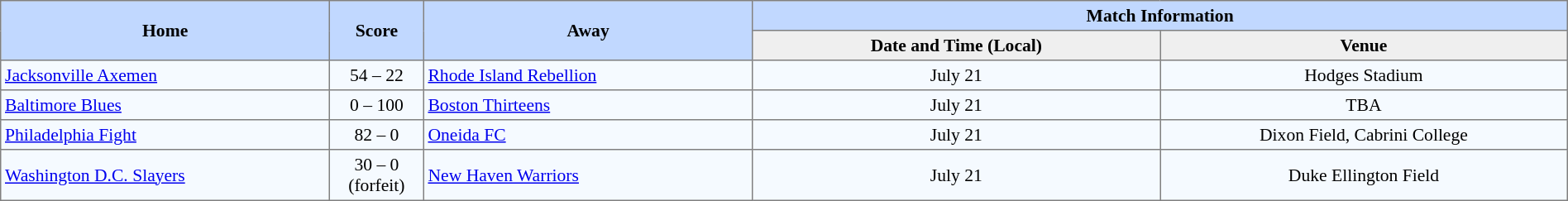<table border="1" cellpadding="3" cellspacing="0" style="border-collapse:collapse; font-size:90%; width:100%">
<tr style="background:#c1d8ff;">
<th rowspan="2" style="width:21%;">Home</th>
<th rowspan="2" style="width:6%;">Score</th>
<th rowspan="2" style="width:21%;">Away</th>
<th colspan=6>Match Information</th>
</tr>
<tr style="background:#efefef;">
<th width=26%>Date and Time (Local)</th>
<th width=26%>Venue</th>
</tr>
<tr style="text-align:center; background:#f5faff;">
<td align=left> <a href='#'>Jacksonville Axemen</a></td>
<td>54 – 22</td>
<td align=left> <a href='#'>Rhode Island Rebellion</a></td>
<td>July 21</td>
<td>Hodges Stadium</td>
</tr>
<tr style="text-align:center; background:#f5faff;">
<td align=left> <a href='#'>Baltimore Blues</a></td>
<td>0 – 100</td>
<td align=left> <a href='#'>Boston Thirteens</a></td>
<td>July 21</td>
<td>TBA</td>
</tr>
<tr style="text-align:center; background:#f5faff;">
<td align=left> <a href='#'>Philadelphia Fight</a></td>
<td>82 – 0</td>
<td align=left> <a href='#'>Oneida FC</a></td>
<td>July 21</td>
<td>Dixon Field, Cabrini College</td>
</tr>
<tr style="text-align:center; background:#f5faff;">
<td align=left> <a href='#'>Washington D.C. Slayers</a></td>
<td>30 – 0 (forfeit)</td>
<td align=left> <a href='#'>New Haven Warriors</a></td>
<td>July 21</td>
<td>Duke Ellington Field</td>
</tr>
</table>
